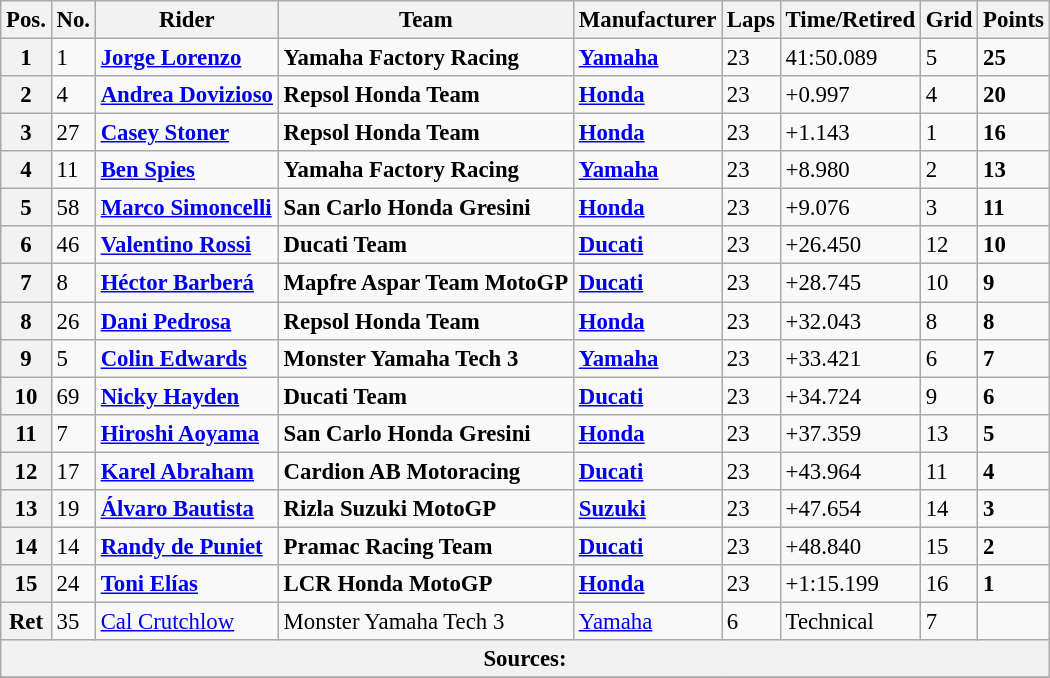<table class="wikitable" style="font-size: 95%;">
<tr>
<th>Pos.</th>
<th>No.</th>
<th>Rider</th>
<th>Team</th>
<th>Manufacturer</th>
<th>Laps</th>
<th>Time/Retired</th>
<th>Grid</th>
<th>Points</th>
</tr>
<tr>
<th>1</th>
<td>1</td>
<td> <strong><a href='#'>Jorge Lorenzo</a></strong></td>
<td><strong>Yamaha Factory Racing</strong></td>
<td><strong><a href='#'>Yamaha</a></strong></td>
<td>23</td>
<td>41:50.089</td>
<td>5</td>
<td><strong>25</strong></td>
</tr>
<tr>
<th>2</th>
<td>4</td>
<td> <strong><a href='#'>Andrea Dovizioso</a></strong></td>
<td><strong>Repsol Honda Team</strong></td>
<td><strong><a href='#'>Honda</a></strong></td>
<td>23</td>
<td>+0.997</td>
<td>4</td>
<td><strong>20</strong></td>
</tr>
<tr>
<th>3</th>
<td>27</td>
<td> <strong><a href='#'>Casey Stoner</a></strong></td>
<td><strong>Repsol Honda Team</strong></td>
<td><strong><a href='#'>Honda</a></strong></td>
<td>23</td>
<td>+1.143</td>
<td>1</td>
<td><strong>16</strong></td>
</tr>
<tr>
<th>4</th>
<td>11</td>
<td> <strong><a href='#'>Ben Spies</a></strong></td>
<td><strong>Yamaha Factory Racing</strong></td>
<td><strong><a href='#'>Yamaha</a></strong></td>
<td>23</td>
<td>+8.980</td>
<td>2</td>
<td><strong>13</strong></td>
</tr>
<tr>
<th>5</th>
<td>58</td>
<td> <strong><a href='#'>Marco Simoncelli</a></strong></td>
<td><strong>San Carlo Honda Gresini</strong></td>
<td><strong><a href='#'>Honda</a></strong></td>
<td>23</td>
<td>+9.076</td>
<td>3</td>
<td><strong>11</strong></td>
</tr>
<tr>
<th>6</th>
<td>46</td>
<td> <strong><a href='#'>Valentino Rossi</a></strong></td>
<td><strong>Ducati Team</strong></td>
<td><strong><a href='#'>Ducati</a></strong></td>
<td>23</td>
<td>+26.450</td>
<td>12</td>
<td><strong>10</strong></td>
</tr>
<tr>
<th>7</th>
<td>8</td>
<td> <strong><a href='#'>Héctor Barberá</a></strong></td>
<td><strong>Mapfre Aspar Team MotoGP</strong></td>
<td><strong><a href='#'>Ducati</a></strong></td>
<td>23</td>
<td>+28.745</td>
<td>10</td>
<td><strong>9</strong></td>
</tr>
<tr>
<th>8</th>
<td>26</td>
<td> <strong><a href='#'>Dani Pedrosa</a></strong></td>
<td><strong>Repsol Honda Team</strong></td>
<td><strong><a href='#'>Honda</a></strong></td>
<td>23</td>
<td>+32.043</td>
<td>8</td>
<td><strong>8</strong></td>
</tr>
<tr>
<th>9</th>
<td>5</td>
<td> <strong><a href='#'>Colin Edwards</a></strong></td>
<td><strong>Monster Yamaha Tech 3</strong></td>
<td><strong><a href='#'>Yamaha</a></strong></td>
<td>23</td>
<td>+33.421</td>
<td>6</td>
<td><strong>7</strong></td>
</tr>
<tr>
<th>10</th>
<td>69</td>
<td> <strong><a href='#'>Nicky Hayden</a></strong></td>
<td><strong>Ducati Team</strong></td>
<td><strong><a href='#'>Ducati</a></strong></td>
<td>23</td>
<td>+34.724</td>
<td>9</td>
<td><strong>6</strong></td>
</tr>
<tr>
<th>11</th>
<td>7</td>
<td> <strong><a href='#'>Hiroshi Aoyama</a></strong></td>
<td><strong>San Carlo Honda Gresini</strong></td>
<td><strong><a href='#'>Honda</a></strong></td>
<td>23</td>
<td>+37.359</td>
<td>13</td>
<td><strong>5</strong></td>
</tr>
<tr>
<th>12</th>
<td>17</td>
<td> <strong><a href='#'>Karel Abraham</a></strong></td>
<td><strong>Cardion AB Motoracing</strong></td>
<td><strong><a href='#'>Ducati</a></strong></td>
<td>23</td>
<td>+43.964</td>
<td>11</td>
<td><strong>4</strong></td>
</tr>
<tr>
<th>13</th>
<td>19</td>
<td> <strong><a href='#'>Álvaro Bautista</a></strong></td>
<td><strong>Rizla Suzuki MotoGP</strong></td>
<td><strong><a href='#'>Suzuki</a></strong></td>
<td>23</td>
<td>+47.654</td>
<td>14</td>
<td><strong>3</strong></td>
</tr>
<tr>
<th>14</th>
<td>14</td>
<td> <strong><a href='#'>Randy de Puniet</a></strong></td>
<td><strong>Pramac Racing Team</strong></td>
<td><strong><a href='#'>Ducati</a></strong></td>
<td>23</td>
<td>+48.840</td>
<td>15</td>
<td><strong>2</strong></td>
</tr>
<tr>
<th>15</th>
<td>24</td>
<td> <strong><a href='#'>Toni Elías</a></strong></td>
<td><strong>LCR Honda MotoGP</strong></td>
<td><strong><a href='#'>Honda</a></strong></td>
<td>23</td>
<td>+1:15.199</td>
<td>16</td>
<td><strong>1</strong></td>
</tr>
<tr>
<th>Ret</th>
<td>35</td>
<td> <a href='#'>Cal Crutchlow</a></td>
<td>Monster Yamaha Tech 3</td>
<td><a href='#'>Yamaha</a></td>
<td>6</td>
<td>Technical</td>
<td>7</td>
<td></td>
</tr>
<tr>
<th colspan=9>Sources: </th>
</tr>
<tr>
</tr>
</table>
